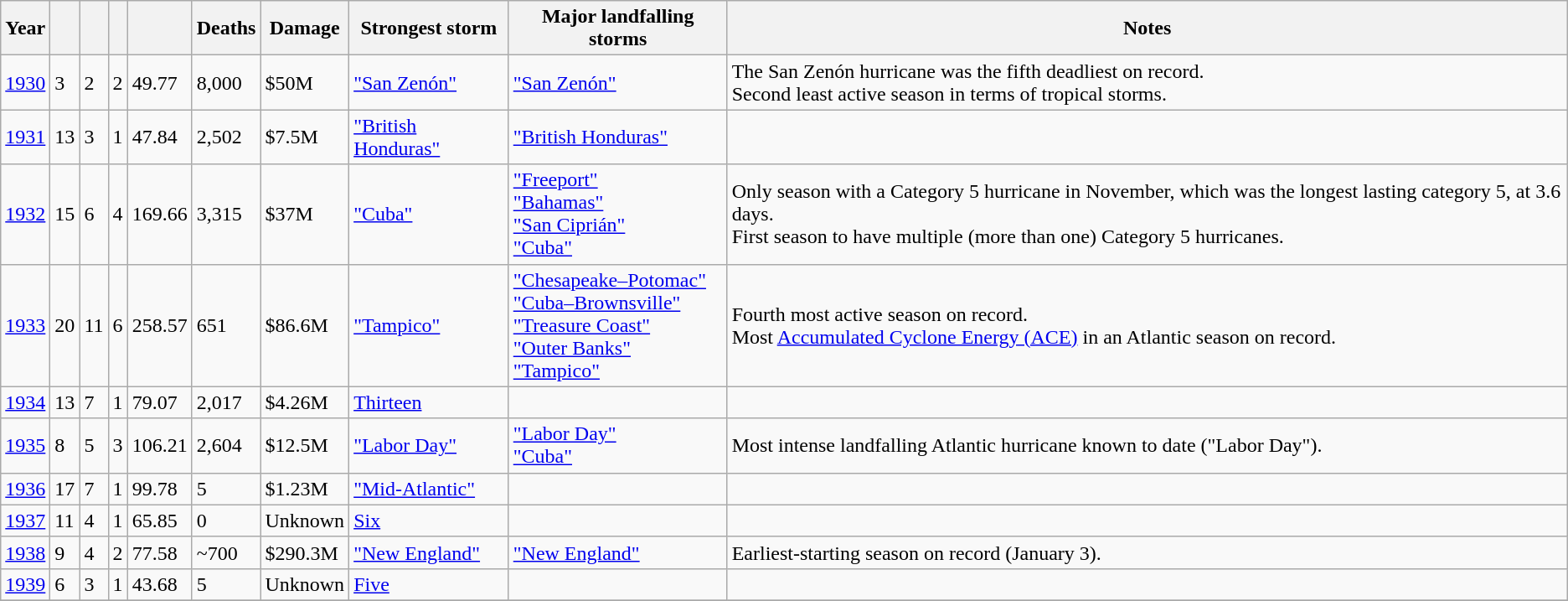<table class="wikitable sortable">
<tr>
<th>Year</th>
<th></th>
<th></th>
<th></th>
<th></th>
<th>Deaths</th>
<th>Damage</th>
<th>Strongest storm</th>
<th>Major landfalling storms</th>
<th>Notes</th>
</tr>
<tr>
<td><a href='#'>1930</a></td>
<td>3</td>
<td>2</td>
<td>2</td>
<td>49.77</td>
<td>8,000</td>
<td>$50M</td>
<td> <a href='#'>"San Zenón"</a></td>
<td> <a href='#'>"San Zenón"</a></td>
<td>The San Zenón hurricane was the fifth deadliest on record.<br>Second least active season in terms of tropical storms.</td>
</tr>
<tr>
<td><a href='#'>1931</a></td>
<td>13</td>
<td>3</td>
<td>1</td>
<td>47.84</td>
<td>2,502</td>
<td>$7.5M</td>
<td> <a href='#'>"British Honduras"</a></td>
<td> <a href='#'>"British Honduras"</a></td>
<td></td>
</tr>
<tr>
<td><a href='#'>1932</a></td>
<td>15</td>
<td>6</td>
<td>4</td>
<td>169.66</td>
<td>3,315</td>
<td>$37M</td>
<td> <a href='#'>"Cuba"</a></td>
<td> <a href='#'>"Freeport"</a><br> <a href='#'>"Bahamas"</a><br> <a href='#'>"San Ciprián"</a><br> <a href='#'>"Cuba"</a></td>
<td>Only season with a Category 5 hurricane in November, which was the longest lasting category 5, at 3.6 days.<br>First season to have multiple (more than one) Category 5 hurricanes.</td>
</tr>
<tr>
<td><a href='#'>1933</a></td>
<td>20</td>
<td>11</td>
<td>6</td>
<td>258.57</td>
<td>651</td>
<td>$86.6M</td>
<td> <a href='#'>"Tampico"</a></td>
<td> <a href='#'>"Chesapeake–Potomac"</a><br> <a href='#'>"Cuba–Brownsville"</a><br> <a href='#'>"Treasure Coast"</a><br> <a href='#'>"Outer Banks"</a><br> <a href='#'>"Tampico"</a></td>
<td>Fourth most active season on record.<br>Most <a href='#'>Accumulated Cyclone Energy (ACE)</a> in an Atlantic season on record.</td>
</tr>
<tr>
<td><a href='#'>1934</a></td>
<td>13</td>
<td>7</td>
<td>1</td>
<td>79.07</td>
<td>2,017</td>
<td>$4.26M</td>
<td> <a href='#'>Thirteen</a></td>
<td></td>
<td></td>
</tr>
<tr>
<td><a href='#'>1935</a></td>
<td>8</td>
<td>5</td>
<td>3</td>
<td>106.21</td>
<td>2,604</td>
<td>$12.5M</td>
<td> <a href='#'>"Labor Day"</a></td>
<td> <a href='#'>"Labor Day"</a><br> <a href='#'>"Cuba"</a></td>
<td>Most intense landfalling Atlantic hurricane known to date ("Labor Day").</td>
</tr>
<tr>
<td><a href='#'>1936</a></td>
<td>17</td>
<td>7</td>
<td>1</td>
<td>99.78</td>
<td>5</td>
<td>$1.23M</td>
<td> <a href='#'>"Mid-Atlantic"</a></td>
<td></td>
<td></td>
</tr>
<tr>
<td><a href='#'>1937</a></td>
<td>11</td>
<td>4</td>
<td>1</td>
<td>65.85</td>
<td>0</td>
<td>Unknown</td>
<td> <a href='#'>Six</a></td>
<td></td>
<td></td>
</tr>
<tr>
<td><a href='#'>1938</a></td>
<td>9</td>
<td>4</td>
<td>2</td>
<td>77.58</td>
<td>~700</td>
<td>$290.3M</td>
<td> <a href='#'>"New England"</a></td>
<td> <a href='#'>"New England"</a></td>
<td>Earliest-starting season on record (January 3).</td>
</tr>
<tr>
<td><a href='#'>1939</a></td>
<td>6</td>
<td>3</td>
<td>1</td>
<td>43.68</td>
<td>5</td>
<td>Unknown</td>
<td> <a href='#'>Five</a></td>
<td></td>
<td></td>
</tr>
<tr>
</tr>
</table>
